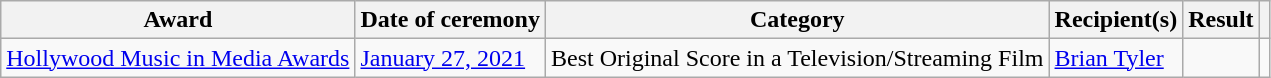<table class="wikitable sortable plainrowheaders">
<tr>
<th scope="col">Award</th>
<th scope="col">Date of ceremony</th>
<th scope="col">Category</th>
<th scope="col">Recipient(s)</th>
<th scope="col">Result</th>
<th scope="col" class="unsortable"></th>
</tr>
<tr>
<td rowspan="1"><a href='#'>Hollywood Music in Media Awards</a></td>
<td rowspan="1"><a href='#'>January 27, 2021</a></td>
<td>Best Original Score in a Television/Streaming Film</td>
<td><a href='#'>Brian Tyler</a></td>
<td></td>
<td rowspan="1" align="center"></td>
</tr>
</table>
